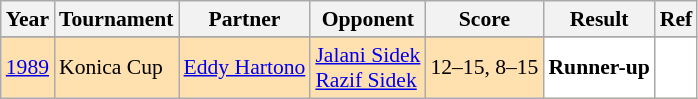<table class="sortable wikitable" style="font-size: 90%;">
<tr>
<th>Year</th>
<th>Tournament</th>
<th>Partner</th>
<th>Opponent</th>
<th>Score</th>
<th>Result</th>
<th>Ref</th>
</tr>
<tr>
</tr>
<tr style="background:#FFE0AF">
<td align="center"><a href='#'>1989</a></td>
<td align="left">Konica Cup</td>
<td align="left"> <a href='#'>Eddy Hartono</a></td>
<td align="left"> <a href='#'>Jalani Sidek</a> <br>  <a href='#'>Razif Sidek</a></td>
<td align="left">12–15, 8–15</td>
<td style="text-align:left; background:white"> <strong>Runner-up</strong></td>
<td style="text-align:center; background:white"></td>
</tr>
</table>
